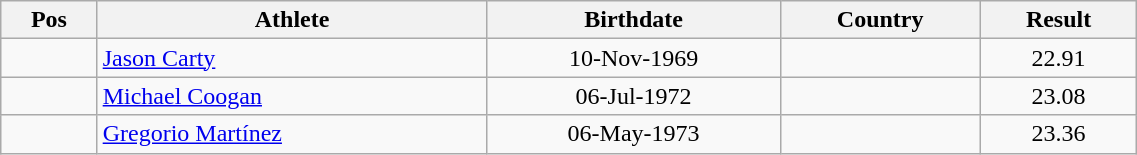<table class="wikitable"  style="text-align:center; width:60%;">
<tr>
<th>Pos</th>
<th>Athlete</th>
<th>Birthdate</th>
<th>Country</th>
<th>Result</th>
</tr>
<tr>
<td align=center></td>
<td align=left><a href='#'>Jason Carty</a></td>
<td>10-Nov-1969</td>
<td align=left></td>
<td>22.91</td>
</tr>
<tr>
<td align=center></td>
<td align=left><a href='#'>Michael Coogan</a></td>
<td>06-Jul-1972</td>
<td align=left></td>
<td>23.08</td>
</tr>
<tr>
<td align=center></td>
<td align=left><a href='#'>Gregorio Martínez</a></td>
<td>06-May-1973</td>
<td align=left></td>
<td>23.36</td>
</tr>
</table>
